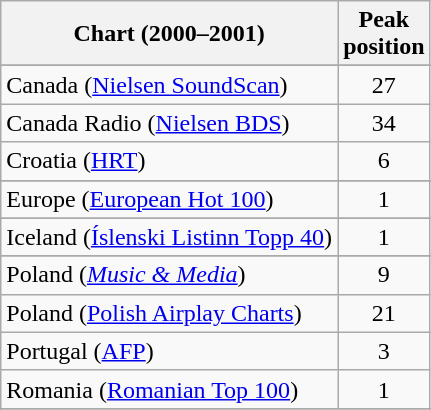<table class="wikitable sortable">
<tr>
<th>Chart (2000–2001)</th>
<th>Peak<br>position</th>
</tr>
<tr>
</tr>
<tr>
</tr>
<tr>
</tr>
<tr>
</tr>
<tr>
</tr>
<tr>
<td>Canada (<a href='#'>Nielsen SoundScan</a>)</td>
<td style="text-align:center;">27</td>
</tr>
<tr>
<td>Canada Radio (<a href='#'>Nielsen BDS</a>)</td>
<td style="text-align:center;">34</td>
</tr>
<tr>
<td>Croatia (<a href='#'>HRT</a>)</td>
<td style="text-align:center;">6</td>
</tr>
<tr>
</tr>
<tr>
<td>Europe (<a href='#'>European Hot 100</a>)</td>
<td style="text-align:center;">1</td>
</tr>
<tr>
</tr>
<tr>
</tr>
<tr>
</tr>
<tr>
<td>Iceland (<a href='#'>Íslenski Listinn Topp 40</a>)</td>
<td style="text-align:center;">1</td>
</tr>
<tr>
</tr>
<tr>
</tr>
<tr>
</tr>
<tr>
</tr>
<tr>
</tr>
<tr>
</tr>
<tr>
<td>Poland (<em><a href='#'>Music & Media</a></em>)</td>
<td style="text-align:center;">9</td>
</tr>
<tr>
<td>Poland (<a href='#'>Polish Airplay Charts</a>)</td>
<td style="text-align:center;">21</td>
</tr>
<tr>
<td>Portugal (<a href='#'>AFP</a>)</td>
<td style="text-align:center;">3</td>
</tr>
<tr>
<td>Romania (<a href='#'>Romanian Top 100</a>)</td>
<td style="text-align:center;">1</td>
</tr>
<tr>
</tr>
<tr>
</tr>
<tr>
</tr>
<tr>
</tr>
<tr>
</tr>
<tr>
</tr>
<tr>
</tr>
<tr>
</tr>
<tr>
</tr>
<tr>
</tr>
</table>
